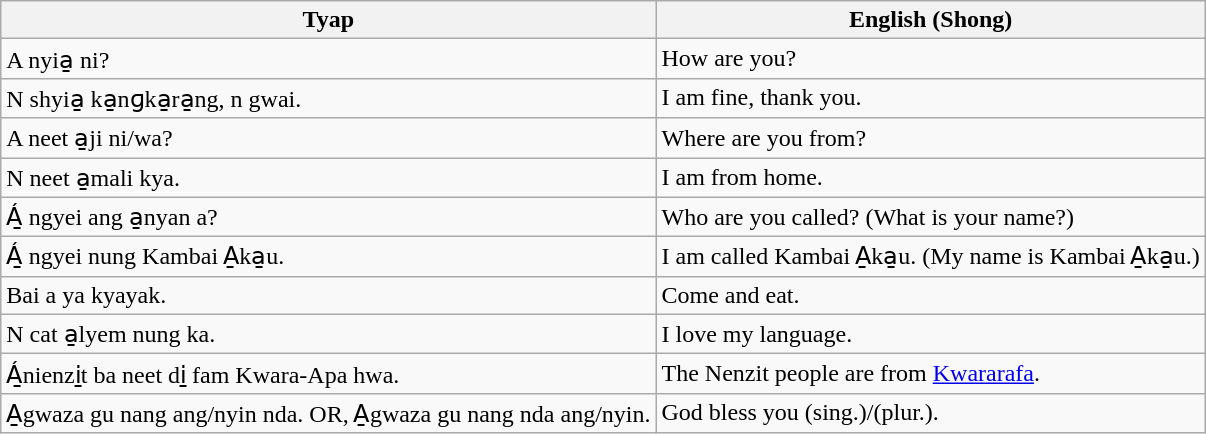<table class="wikitable">
<tr>
<th>Tyap</th>
<th>English (Shong)</th>
</tr>
<tr>
<td>A nyia̱ ni?</td>
<td>How are you?</td>
</tr>
<tr>
<td>N shyia̱ ka̱nɡka̱ra̱ng, n gwai.</td>
<td>I am fine, thank you.</td>
</tr>
<tr>
<td>A neet a̱ji ni/wa?</td>
<td>Where are you from?</td>
</tr>
<tr>
<td>N neet a̱mali kya.</td>
<td>I am from home.</td>
</tr>
<tr>
<td>Á̱ ngyei ang a̱nyan a?</td>
<td>Who are you called? (What is your name?)</td>
</tr>
<tr>
<td>Á̱ ngyei nung Kambai A̱ka̱u.</td>
<td>I am called Kambai A̱ka̱u. (My name is Kambai A̱ka̱u.)</td>
</tr>
<tr>
<td>Bai a ya kyayak.</td>
<td>Come and eat.</td>
</tr>
<tr>
<td>N cat a̱lyem nung ka.</td>
<td>I love my language.</td>
</tr>
<tr>
<td>Á̱nienzi̱t ba neet di̱ fam Kwara-Apa hwa.</td>
<td>The Nenzit people are from <a href='#'>Kwararafa</a>.</td>
</tr>
<tr>
<td>A̱gwaza gu nang ang/nyin nda. OR, A̱gwaza gu nang nda ang/nyin.</td>
<td>God bless you (sing.)/(plur.).</td>
</tr>
</table>
